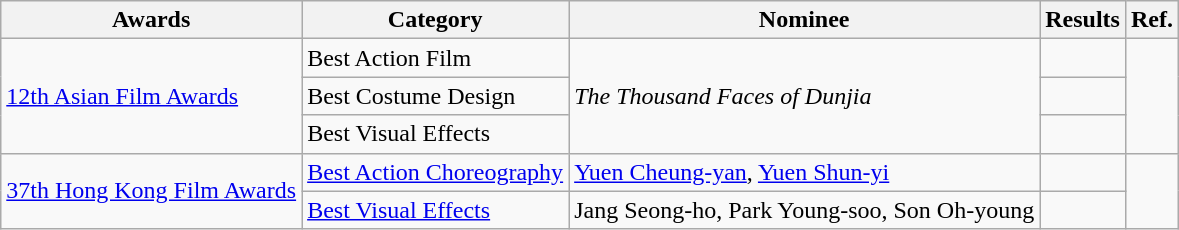<table class="wikitable">
<tr>
<th>Awards</th>
<th>Category</th>
<th>Nominee</th>
<th>Results</th>
<th>Ref.</th>
</tr>
<tr>
<td rowspan=3><a href='#'>12th Asian Film Awards</a></td>
<td>Best Action Film</td>
<td rowspan=3><em>The Thousand Faces of Dunjia</em></td>
<td></td>
<td rowspan=3></td>
</tr>
<tr>
<td>Best Costume Design</td>
<td></td>
</tr>
<tr>
<td>Best Visual Effects</td>
<td></td>
</tr>
<tr>
<td rowspan=2><a href='#'>37th Hong Kong Film Awards</a></td>
<td><a href='#'>Best Action Choreography</a></td>
<td><a href='#'>Yuen Cheung-yan</a>, <a href='#'>Yuen Shun-yi</a></td>
<td></td>
<td rowspan=2></td>
</tr>
<tr>
<td><a href='#'>Best Visual Effects</a></td>
<td>Jang Seong-ho, Park Young-soo, Son Oh-young</td>
<td></td>
</tr>
</table>
